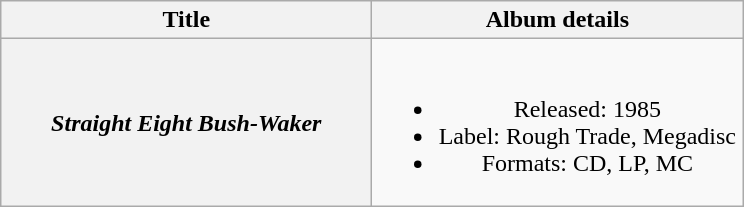<table class="wikitable plainrowheaders" style="text-align:center;">
<tr>
<th scope="col" style="width:15em;">Title</th>
<th scope="col" style="width:15em;">Album details</th>
</tr>
<tr>
<th scope="row"><em>Straight Eight Bush-Waker</em></th>
<td><br><ul><li>Released: 1985</li><li>Label: Rough Trade, Megadisc</li><li>Formats: CD, LP, MC</li></ul></td>
</tr>
</table>
